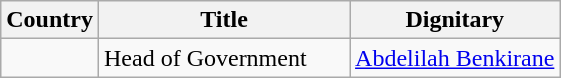<table class="wikitable sortable">
<tr>
<th>Country</th>
<th width="160px">Title</th>
<th>Dignitary</th>
</tr>
<tr>
<td></td>
<td>Head of Government</td>
<td><a href='#'>Abdelilah Benkirane</a></td>
</tr>
</table>
